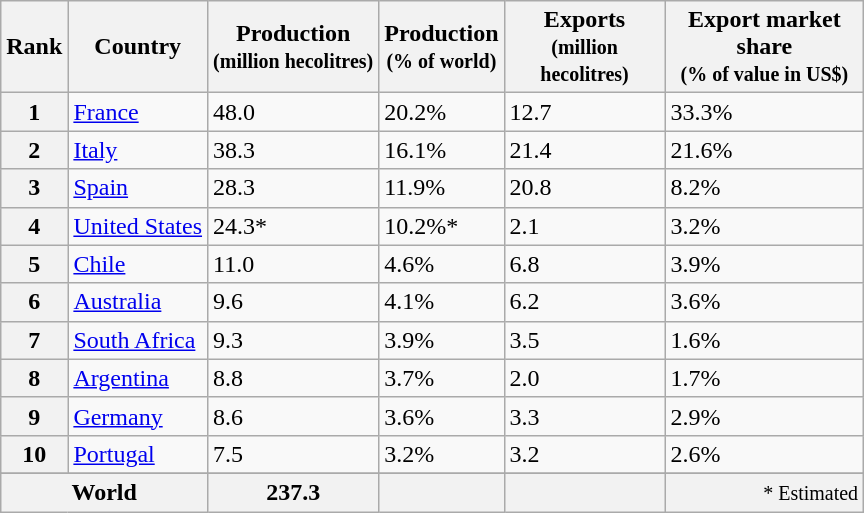<table class="wikitable sortable">
<tr>
<th>Rank</th>
<th>Country<br></th>
<th>Production<br><small>(million hecolitres)</small></th>
<th>Production<br><small>(% of world)</small></th>
<th style="width:100px;">Exports <small>(million hecolitres)</small></th>
<th style="width:125px;">Export market share <br><small>(% of value in US$)</small></th>
</tr>
<tr>
<th>1</th>
<td> <a href='#'>France</a></td>
<td>48.0</td>
<td>20.2%</td>
<td>12.7</td>
<td>33.3%</td>
</tr>
<tr>
<th>2</th>
<td> <a href='#'>Italy</a></td>
<td>38.3</td>
<td>16.1%</td>
<td>21.4</td>
<td>21.6%</td>
</tr>
<tr>
<th>3</th>
<td> <a href='#'>Spain</a></td>
<td>28.3</td>
<td>11.9%</td>
<td>20.8</td>
<td>8.2%</td>
</tr>
<tr>
<th>4</th>
<td> <a href='#'>United States</a></td>
<td>24.3*</td>
<td>10.2%*</td>
<td>2.1</td>
<td>3.2%</td>
</tr>
<tr>
<th>5</th>
<td> <a href='#'>Chile</a></td>
<td>11.0</td>
<td>4.6%</td>
<td>6.8</td>
<td>3.9%</td>
</tr>
<tr>
<th>6</th>
<td> <a href='#'>Australia</a></td>
<td>9.6</td>
<td>4.1%</td>
<td>6.2</td>
<td>3.6%</td>
</tr>
<tr>
<th>7</th>
<td> <a href='#'>South Africa</a></td>
<td>9.3</td>
<td>3.9%</td>
<td>3.5</td>
<td>1.6%</td>
</tr>
<tr>
<th>8</th>
<td> <a href='#'>Argentina</a></td>
<td>8.8</td>
<td>3.7%</td>
<td>2.0</td>
<td>1.7%</td>
</tr>
<tr>
<th>9</th>
<td> <a href='#'>Germany</a></td>
<td>8.6</td>
<td>3.6%</td>
<td>3.3</td>
<td>2.9%</td>
</tr>
<tr>
<th>10</th>
<td> <a href='#'>Portugal</a></td>
<td>7.5</td>
<td>3.2%</td>
<td>3.2</td>
<td>2.6%</td>
</tr>
<tr>
</tr>
<tr style="background:whitesmoke;">
<th colspan=2>World</th>
<th><strong>237.3</strong></th>
<th></th>
<th></th>
<th style="font-weight: normal; text-align: right"><small>* Estimated</small></th>
</tr>
</table>
